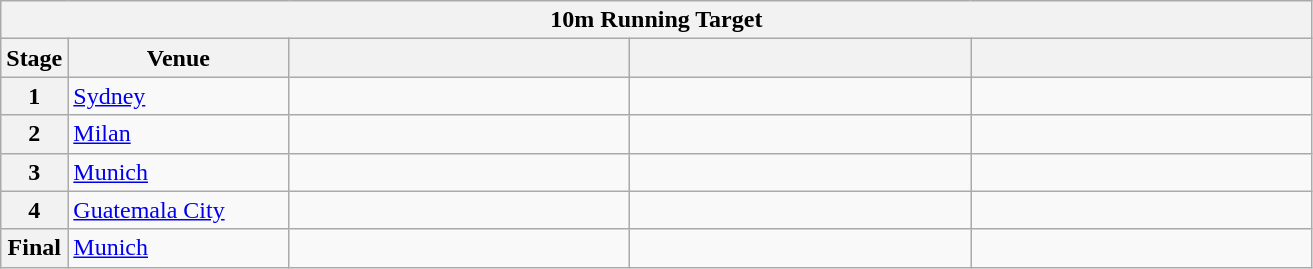<table class="wikitable">
<tr>
<th colspan="5">10m Running Target</th>
</tr>
<tr>
<th>Stage</th>
<th width=140>Venue</th>
<th width=220></th>
<th width=220></th>
<th width=220></th>
</tr>
<tr>
<th>1</th>
<td> <a href='#'>Sydney</a></td>
<td></td>
<td></td>
<td></td>
</tr>
<tr>
<th>2</th>
<td> <a href='#'>Milan</a></td>
<td></td>
<td></td>
<td></td>
</tr>
<tr>
<th>3</th>
<td> <a href='#'>Munich</a></td>
<td></td>
<td></td>
<td></td>
</tr>
<tr>
<th>4</th>
<td> <a href='#'>Guatemala City</a></td>
<td></td>
<td></td>
<td></td>
</tr>
<tr>
<th>Final</th>
<td> <a href='#'>Munich</a></td>
<td></td>
<td></td>
<td></td>
</tr>
</table>
